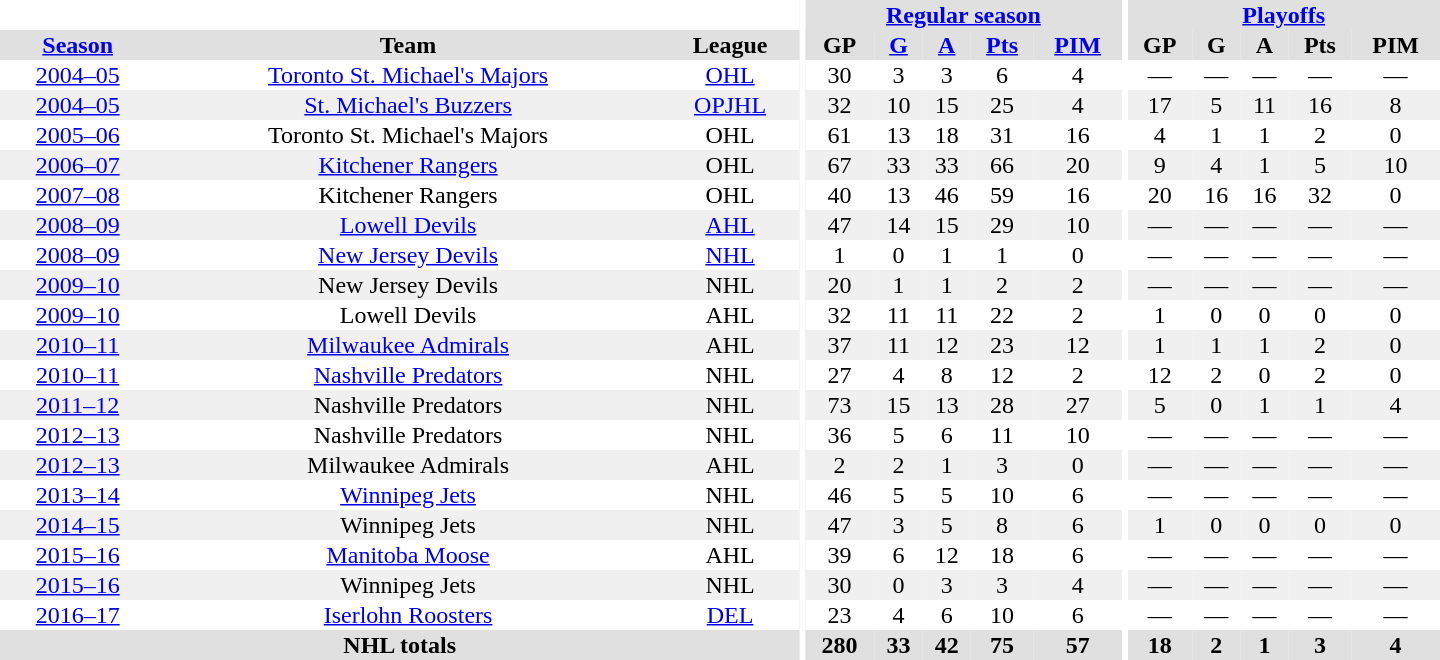<table border="0" cellpadding="1" cellspacing="0" style="text-align:center; width:60em">
<tr bgcolor="#e0e0e0">
<th colspan="3" bgcolor="#ffffff"></th>
<th rowspan="99" bgcolor="#ffffff"></th>
<th colspan="5"><a href='#'>Regular season</a></th>
<th rowspan="99" bgcolor="#ffffff"></th>
<th colspan="5"><a href='#'>Playoffs</a></th>
</tr>
<tr bgcolor="#e0e0e0">
<th><a href='#'>Season</a></th>
<th>Team</th>
<th>League</th>
<th>GP</th>
<th><a href='#'>G</a></th>
<th><a href='#'>A</a></th>
<th><a href='#'>Pts</a></th>
<th><a href='#'>PIM</a></th>
<th>GP</th>
<th>G</th>
<th>A</th>
<th>Pts</th>
<th>PIM</th>
</tr>
<tr ALIGN="center">
<td><a href='#'>2004–05</a></td>
<td><a href='#'>Toronto St. Michael's Majors</a></td>
<td><a href='#'>OHL</a></td>
<td>30</td>
<td>3</td>
<td>3</td>
<td>6</td>
<td>4</td>
<td>—</td>
<td>—</td>
<td>—</td>
<td>—</td>
<td>—</td>
</tr>
<tr ALIGN="center" bgcolor="#f0f0f0">
<td><a href='#'>2004–05</a></td>
<td><a href='#'>St. Michael's Buzzers</a></td>
<td><a href='#'>OPJHL</a></td>
<td>32</td>
<td>10</td>
<td>15</td>
<td>25</td>
<td>4</td>
<td>17</td>
<td>5</td>
<td>11</td>
<td>16</td>
<td>8</td>
</tr>
<tr ALIGN="center">
<td><a href='#'>2005–06</a></td>
<td>Toronto St. Michael's Majors</td>
<td>OHL</td>
<td>61</td>
<td>13</td>
<td>18</td>
<td>31</td>
<td>16</td>
<td>4</td>
<td>1</td>
<td>1</td>
<td>2</td>
<td>0</td>
</tr>
<tr ALIGN="center" bgcolor="#f0f0f0">
<td><a href='#'>2006–07</a></td>
<td><a href='#'>Kitchener Rangers</a></td>
<td>OHL</td>
<td>67</td>
<td>33</td>
<td>33</td>
<td>66</td>
<td>20</td>
<td>9</td>
<td>4</td>
<td>1</td>
<td>5</td>
<td>10</td>
</tr>
<tr ALIGN=" center">
<td><a href='#'>2007–08</a></td>
<td>Kitchener Rangers</td>
<td>OHL</td>
<td>40</td>
<td>13</td>
<td>46</td>
<td>59</td>
<td>16</td>
<td>20</td>
<td>16</td>
<td>16</td>
<td>32</td>
<td>0</td>
</tr>
<tr ALIGN="center" bgcolor="#f0f0f0">
<td><a href='#'>2008–09</a></td>
<td><a href='#'>Lowell Devils</a></td>
<td><a href='#'>AHL</a></td>
<td>47</td>
<td>14</td>
<td>15</td>
<td>29</td>
<td>10</td>
<td>—</td>
<td>—</td>
<td>—</td>
<td>—</td>
<td>—</td>
</tr>
<tr ALIGN=" center">
<td><a href='#'>2008–09</a></td>
<td><a href='#'>New Jersey Devils</a></td>
<td><a href='#'>NHL</a></td>
<td>1</td>
<td>0</td>
<td>1</td>
<td>1</td>
<td>0</td>
<td>—</td>
<td>—</td>
<td>—</td>
<td>—</td>
<td>—</td>
</tr>
<tr ALIGN="center" bgcolor="#f0f0f0">
<td><a href='#'>2009–10</a></td>
<td>New Jersey Devils</td>
<td>NHL</td>
<td>20</td>
<td>1</td>
<td>1</td>
<td>2</td>
<td>2</td>
<td>—</td>
<td>—</td>
<td>—</td>
<td>—</td>
<td>—</td>
</tr>
<tr ALIGN=" center">
<td><a href='#'>2009–10</a></td>
<td>Lowell Devils</td>
<td>AHL</td>
<td>32</td>
<td>11</td>
<td>11</td>
<td>22</td>
<td>2</td>
<td>1</td>
<td>0</td>
<td>0</td>
<td>0</td>
<td>0</td>
</tr>
<tr ALIGN="center" bgcolor="#f0f0f0">
<td><a href='#'>2010–11</a></td>
<td><a href='#'>Milwaukee Admirals</a></td>
<td>AHL</td>
<td>37</td>
<td>11</td>
<td>12</td>
<td>23</td>
<td>12</td>
<td>1</td>
<td>1</td>
<td>1</td>
<td>2</td>
<td>0</td>
</tr>
<tr ALIGN=" center">
<td><a href='#'>2010–11</a></td>
<td><a href='#'>Nashville Predators</a></td>
<td>NHL</td>
<td>27</td>
<td>4</td>
<td>8</td>
<td>12</td>
<td>2</td>
<td>12</td>
<td>2</td>
<td>0</td>
<td>2</td>
<td>0</td>
</tr>
<tr ALIGN="center" bgcolor="#f0f0f0">
<td><a href='#'>2011–12</a></td>
<td>Nashville Predators</td>
<td>NHL</td>
<td>73</td>
<td>15</td>
<td>13</td>
<td>28</td>
<td>27</td>
<td>5</td>
<td>0</td>
<td>1</td>
<td>1</td>
<td>4</td>
</tr>
<tr ALIGN="center">
<td><a href='#'>2012–13</a></td>
<td>Nashville Predators</td>
<td>NHL</td>
<td>36</td>
<td>5</td>
<td>6</td>
<td>11</td>
<td>10</td>
<td>—</td>
<td>—</td>
<td>—</td>
<td>—</td>
<td>—</td>
</tr>
<tr ALIGN="center" bgcolor="#f0f0f0">
<td><a href='#'>2012–13</a></td>
<td>Milwaukee Admirals</td>
<td>AHL</td>
<td>2</td>
<td>2</td>
<td>1</td>
<td>3</td>
<td>0</td>
<td>—</td>
<td>—</td>
<td>—</td>
<td>—</td>
<td>—</td>
</tr>
<tr ALIGN="center">
<td><a href='#'>2013–14</a></td>
<td><a href='#'>Winnipeg Jets</a></td>
<td>NHL</td>
<td>46</td>
<td>5</td>
<td>5</td>
<td>10</td>
<td>6</td>
<td>—</td>
<td>—</td>
<td>—</td>
<td>—</td>
<td>—</td>
</tr>
<tr ALIGN="center" bgcolor="#f0f0f0">
<td><a href='#'>2014–15</a></td>
<td>Winnipeg Jets</td>
<td>NHL</td>
<td>47</td>
<td>3</td>
<td>5</td>
<td>8</td>
<td>6</td>
<td>1</td>
<td>0</td>
<td>0</td>
<td>0</td>
<td>0</td>
</tr>
<tr ALIGN="center">
<td><a href='#'>2015–16</a></td>
<td><a href='#'>Manitoba Moose</a></td>
<td>AHL</td>
<td>39</td>
<td>6</td>
<td>12</td>
<td>18</td>
<td>6</td>
<td>—</td>
<td>—</td>
<td>—</td>
<td>—</td>
<td>—</td>
</tr>
<tr ALIGN="center" bgcolor="#f0f0f0">
<td><a href='#'>2015–16</a></td>
<td>Winnipeg Jets</td>
<td>NHL</td>
<td>30</td>
<td>0</td>
<td>3</td>
<td>3</td>
<td>4</td>
<td>—</td>
<td>—</td>
<td>—</td>
<td>—</td>
<td>—</td>
</tr>
<tr ALIGN="center">
<td><a href='#'>2016–17</a></td>
<td><a href='#'>Iserlohn Roosters</a></td>
<td><a href='#'>DEL</a></td>
<td>23</td>
<td>4</td>
<td>6</td>
<td>10</td>
<td>6</td>
<td>—</td>
<td>—</td>
<td>—</td>
<td>—</td>
<td>—</td>
</tr>
<tr bgcolor="#e0e0e0">
<th colspan="3">NHL totals</th>
<th>280</th>
<th>33</th>
<th>42</th>
<th>75</th>
<th>57</th>
<th>18</th>
<th>2</th>
<th>1</th>
<th>3</th>
<th>4</th>
</tr>
</table>
